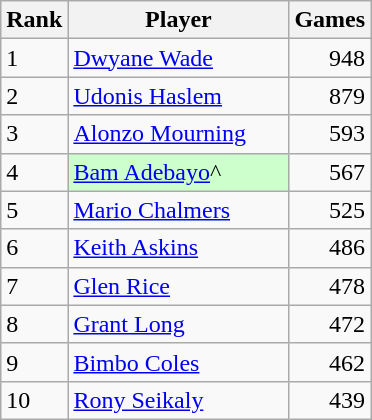<table class="wikitable">
<tr>
<th scope="col">Rank</th>
<th scope="col" width="140px">Player</th>
<th scope="col">Games</th>
</tr>
<tr>
<td>1</td>
<td><a href='#'>Dwyane Wade</a></td>
<td align="right">948</td>
</tr>
<tr>
<td>2</td>
<td><a href='#'>Udonis Haslem</a></td>
<td align="right">879</td>
</tr>
<tr>
<td>3</td>
<td><a href='#'>Alonzo Mourning</a></td>
<td align="right">593</td>
</tr>
<tr>
<td>4</td>
<td style="background-color:#CCFFCC"><a href='#'>Bam Adebayo</a>^</td>
<td align="right">567</td>
</tr>
<tr>
<td>5</td>
<td><a href='#'>Mario Chalmers</a></td>
<td align="right">525</td>
</tr>
<tr>
<td>6</td>
<td><a href='#'>Keith Askins</a></td>
<td align="right">486</td>
</tr>
<tr>
<td>7</td>
<td><a href='#'>Glen Rice</a></td>
<td align="right">478</td>
</tr>
<tr>
<td>8</td>
<td><a href='#'>Grant Long</a></td>
<td align="right">472</td>
</tr>
<tr>
<td>9</td>
<td><a href='#'>Bimbo Coles</a></td>
<td align="right">462</td>
</tr>
<tr>
<td>10</td>
<td><a href='#'>Rony Seikaly</a></td>
<td align="right">439</td>
</tr>
</table>
